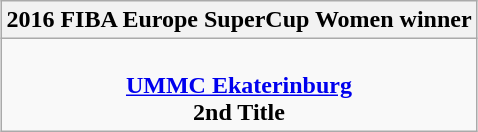<table class=wikitable style="text-align:center; margin:auto">
<tr>
<th>2016 FIBA Europe SuperCup Women winner</th>
</tr>
<tr>
<td><br> <strong><a href='#'>UMMC Ekaterinburg</a></strong> <br> <strong>2nd Title</strong></td>
</tr>
</table>
